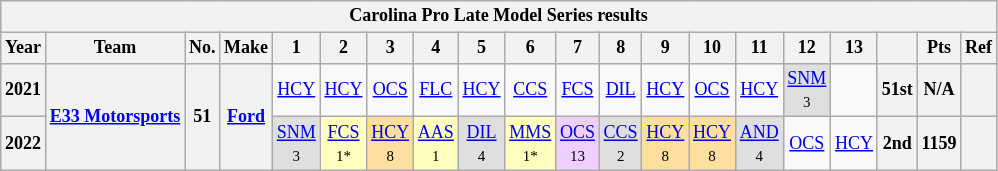<table class="wikitable" style="text-align:center; font-size:75%">
<tr>
<th colspan=45>Carolina Pro Late Model Series results</th>
</tr>
<tr>
<th>Year</th>
<th>Team</th>
<th>No.</th>
<th>Make</th>
<th>1</th>
<th>2</th>
<th>3</th>
<th>4</th>
<th>5</th>
<th>6</th>
<th>7</th>
<th>8</th>
<th>9</th>
<th>10</th>
<th>11</th>
<th>12</th>
<th>13</th>
<th></th>
<th>Pts</th>
<th>Ref</th>
</tr>
<tr>
<th>2021</th>
<th rowspan=2><a href='#'>E33 Motorsports</a></th>
<th rowspan=2>51</th>
<th rowspan=2><a href='#'>Ford</a></th>
<td><a href='#'>HCY</a></td>
<td><a href='#'>HCY</a></td>
<td><a href='#'>OCS</a></td>
<td><a href='#'>FLC</a></td>
<td><a href='#'>HCY</a></td>
<td><a href='#'>CCS</a></td>
<td><a href='#'>FCS</a></td>
<td><a href='#'>DIL</a></td>
<td><a href='#'>HCY</a></td>
<td><a href='#'>OCS</a></td>
<td><a href='#'>HCY</a></td>
<td style="background:#DFDFDF;"><a href='#'>SNM</a><br><small>3</small></td>
<td></td>
<th>51st</th>
<th>N/A</th>
<th></th>
</tr>
<tr>
<th>2022</th>
<td style="background:#DFDFDF;"><a href='#'>SNM</a><br><small>3</small></td>
<td style="background:#FFFFBF;"><a href='#'>FCS</a><br><small>1*</small></td>
<td style="background:#FFDF9F;"><a href='#'>HCY</a><br><small>8</small></td>
<td style="background:#FFFFBF;"><a href='#'>AAS</a><br><small>1</small></td>
<td style="background:#DFDFDF;"><a href='#'>DIL</a><br><small>4</small></td>
<td style="background:#FFFFBF;"><a href='#'>MMS</a><br><small>1*</small></td>
<td style="background:#EFCFFF;"><a href='#'>OCS</a><br><small>13</small></td>
<td style="background:#DFDFDF;"><a href='#'>CCS</a><br><small>2</small></td>
<td style="background:#FFDF9F;"><a href='#'>HCY</a><br><small>8</small></td>
<td style="background:#FFDF9F;"><a href='#'>HCY</a><br><small>8</small></td>
<td style="background:#DFDFDF;"><a href='#'>AND</a><br><small>4</small></td>
<td><a href='#'>OCS</a></td>
<td><a href='#'>HCY</a></td>
<th>2nd</th>
<th>1159</th>
<th></th>
</tr>
</table>
